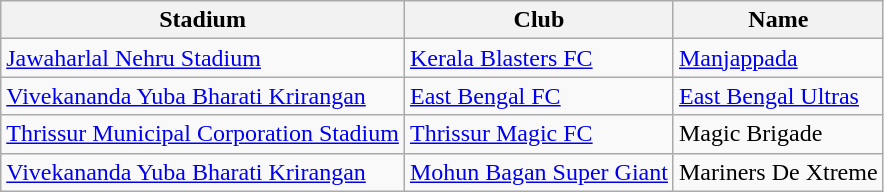<table class="wikitable">
<tr>
<th>Stadium</th>
<th>Club</th>
<th>Name</th>
</tr>
<tr>
<td><a href='#'>Jawaharlal Nehru Stadium</a></td>
<td><a href='#'>Kerala Blasters FC</a></td>
<td><a href='#'>Manjappada</a></td>
</tr>
<tr>
<td style="text-align:left;"><a href='#'>Vivekananda Yuba Bharati Krirangan</a></td>
<td><a href='#'>East Bengal FC</a></td>
<td><a href='#'>East Bengal Ultras</a></td>
</tr>
<tr>
<td style="text-align:left;"><a href='#'>Thrissur Municipal Corporation Stadium</a></td>
<td><a href='#'>Thrissur Magic FC</a></td>
<td>Magic Brigade</td>
</tr>
<tr>
<td style="text-align:left;"><a href='#'>Vivekananda Yuba Bharati Krirangan</a></td>
<td><a href='#'>Mohun Bagan Super Giant</a></td>
<td>Mariners De Xtreme</td>
</tr>
</table>
